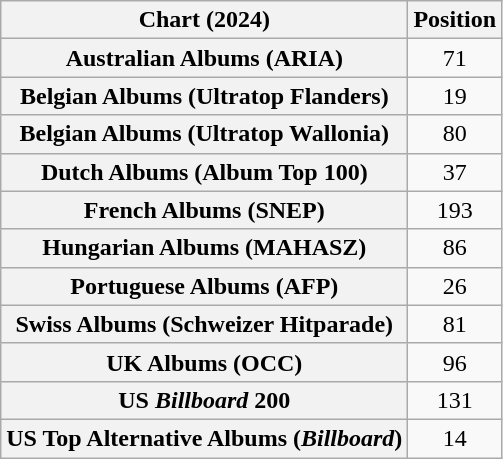<table class="wikitable sortable plainrowheaders" style="text-align:center">
<tr>
<th scope="col">Chart (2024)</th>
<th scope="col">Position</th>
</tr>
<tr>
<th scope="row">Australian Albums (ARIA)</th>
<td>71</td>
</tr>
<tr>
<th scope="row">Belgian Albums (Ultratop Flanders)</th>
<td>19</td>
</tr>
<tr>
<th scope="row">Belgian Albums (Ultratop Wallonia)</th>
<td>80</td>
</tr>
<tr>
<th scope="row">Dutch Albums (Album Top 100)</th>
<td>37</td>
</tr>
<tr>
<th scope="row">French Albums (SNEP)</th>
<td>193</td>
</tr>
<tr>
<th scope="row">Hungarian Albums (MAHASZ)</th>
<td>86</td>
</tr>
<tr>
<th scope="row">Portuguese Albums (AFP)</th>
<td>26</td>
</tr>
<tr>
<th scope="row">Swiss Albums (Schweizer Hitparade)</th>
<td>81</td>
</tr>
<tr>
<th scope="row">UK Albums (OCC)</th>
<td>96</td>
</tr>
<tr>
<th scope="row">US <em>Billboard</em> 200</th>
<td>131</td>
</tr>
<tr>
<th scope="row">US Top Alternative Albums (<em>Billboard</em>)</th>
<td>14</td>
</tr>
</table>
